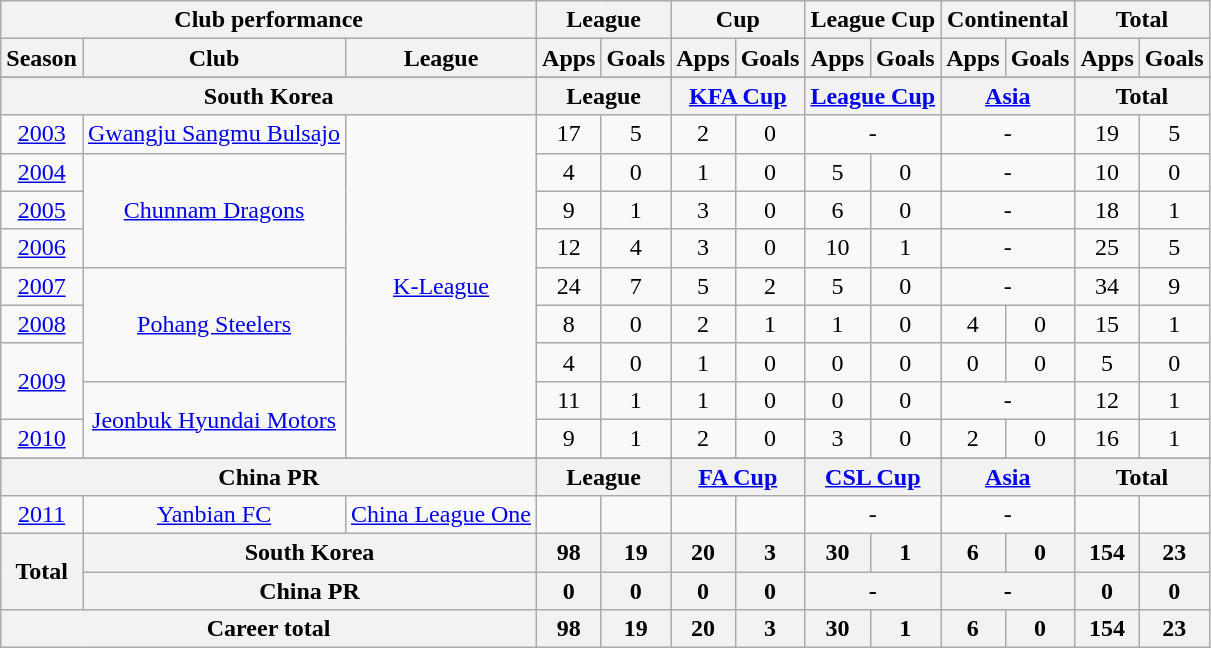<table class="wikitable" style="text-align:center">
<tr>
<th colspan=3>Club performance</th>
<th colspan=2>League</th>
<th colspan=2>Cup</th>
<th colspan=2>League Cup</th>
<th colspan=2>Continental</th>
<th colspan=2>Total</th>
</tr>
<tr>
<th>Season</th>
<th>Club</th>
<th>League</th>
<th>Apps</th>
<th>Goals</th>
<th>Apps</th>
<th>Goals</th>
<th>Apps</th>
<th>Goals</th>
<th>Apps</th>
<th>Goals</th>
<th>Apps</th>
<th>Goals</th>
</tr>
<tr>
</tr>
<tr>
<th colspan=3>South Korea</th>
<th colspan=2>League</th>
<th colspan=2><a href='#'>KFA Cup</a></th>
<th colspan=2><a href='#'>League Cup</a></th>
<th colspan=2><a href='#'>Asia</a></th>
<th colspan=2>Total</th>
</tr>
<tr>
<td><a href='#'>2003</a></td>
<td rowspan=1><a href='#'>Gwangju Sangmu Bulsajo</a></td>
<td rowspan=9><a href='#'>K-League</a></td>
<td>17</td>
<td>5</td>
<td>2</td>
<td>0</td>
<td colspan=2>-</td>
<td colspan=2>-</td>
<td>19</td>
<td>5</td>
</tr>
<tr>
<td><a href='#'>2004</a></td>
<td rowspan=3><a href='#'>Chunnam Dragons</a></td>
<td>4</td>
<td>0</td>
<td>1</td>
<td>0</td>
<td>5</td>
<td>0</td>
<td colspan=2>-</td>
<td>10</td>
<td>0</td>
</tr>
<tr>
<td><a href='#'>2005</a></td>
<td>9</td>
<td>1</td>
<td>3</td>
<td>0</td>
<td>6</td>
<td>0</td>
<td colspan=2>-</td>
<td>18</td>
<td>1</td>
</tr>
<tr>
<td><a href='#'>2006</a></td>
<td>12</td>
<td>4</td>
<td>3</td>
<td>0</td>
<td>10</td>
<td>1</td>
<td colspan=2>-</td>
<td>25</td>
<td>5</td>
</tr>
<tr>
<td><a href='#'>2007</a></td>
<td rowspan=3><a href='#'>Pohang Steelers</a></td>
<td>24</td>
<td>7</td>
<td>5</td>
<td>2</td>
<td>5</td>
<td>0</td>
<td colspan=2>-</td>
<td>34</td>
<td>9</td>
</tr>
<tr>
<td><a href='#'>2008</a></td>
<td>8</td>
<td>0</td>
<td>2</td>
<td>1</td>
<td>1</td>
<td>0</td>
<td>4</td>
<td>0</td>
<td>15</td>
<td>1</td>
</tr>
<tr>
<td rowspan=2><a href='#'>2009</a></td>
<td>4</td>
<td>0</td>
<td>1</td>
<td>0</td>
<td>0</td>
<td>0</td>
<td>0</td>
<td>0</td>
<td>5</td>
<td>0</td>
</tr>
<tr>
<td rowspan=2><a href='#'>Jeonbuk Hyundai Motors</a></td>
<td>11</td>
<td>1</td>
<td>1</td>
<td>0</td>
<td>0</td>
<td>0</td>
<td colspan=2>-</td>
<td>12</td>
<td>1</td>
</tr>
<tr>
<td><a href='#'>2010</a></td>
<td>9</td>
<td>1</td>
<td>2</td>
<td>0</td>
<td>3</td>
<td>0</td>
<td>2</td>
<td>0</td>
<td>16</td>
<td>1</td>
</tr>
<tr>
</tr>
<tr>
<th colspan=3>China PR</th>
<th colspan=2>League</th>
<th colspan=2><a href='#'>FA Cup</a></th>
<th colspan=2><a href='#'>CSL Cup</a></th>
<th colspan=2><a href='#'>Asia</a></th>
<th colspan=2>Total</th>
</tr>
<tr>
<td><a href='#'>2011</a></td>
<td rowspan=1><a href='#'>Yanbian FC</a></td>
<td rowspan=1><a href='#'>China League One</a></td>
<td></td>
<td></td>
<td></td>
<td></td>
<td colspan=2>-</td>
<td colspan=2>-</td>
<td></td>
<td></td>
</tr>
<tr>
<th rowspan=2>Total</th>
<th colspan=2>South Korea</th>
<th><strong>98</strong></th>
<th><strong>19</strong></th>
<th><strong>20</strong></th>
<th><strong>3</strong></th>
<th><strong>30</strong></th>
<th><strong>1</strong></th>
<th><strong>6</strong></th>
<th><strong>0</strong></th>
<th><strong>154</strong></th>
<th><strong>23</strong></th>
</tr>
<tr>
<th colspan=2>China PR</th>
<th><strong>0</strong></th>
<th><strong>0</strong></th>
<th><strong>0</strong></th>
<th><strong>0</strong></th>
<th colspan=2>-</th>
<th colspan=2>-</th>
<th><strong>0</strong></th>
<th><strong>0</strong></th>
</tr>
<tr>
<th colspan=3>Career total</th>
<th>98</th>
<th>19</th>
<th>20</th>
<th>3</th>
<th>30</th>
<th>1</th>
<th>6</th>
<th>0</th>
<th>154</th>
<th>23</th>
</tr>
</table>
